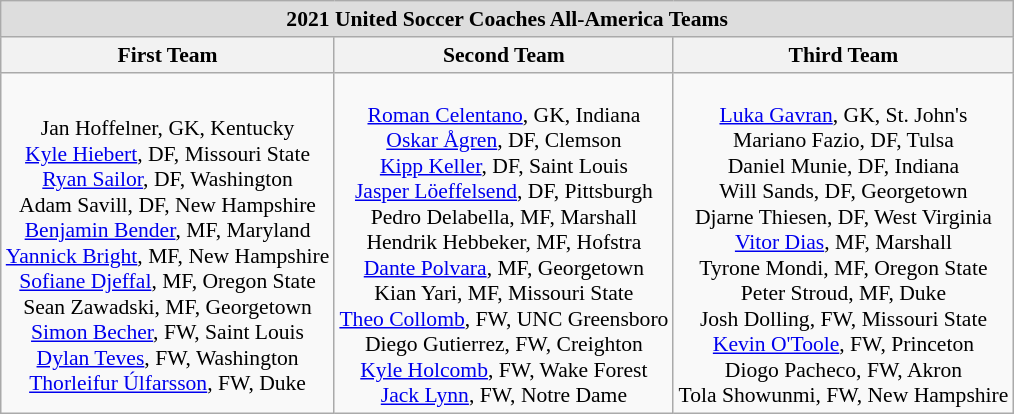<table class="wikitable" style="white-space:nowrap; font-size:90%;">
<tr>
<td colspan="7" style="text-align:center; background:#ddd;"><strong>2021 United Soccer Coaches All-America Teams</strong></td>
</tr>
<tr>
<th>First Team</th>
<th>Second Team</th>
<th>Third Team</th>
</tr>
<tr>
<td align="center"><br>Jan Hoffelner, GK, Kentucky<br>
<a href='#'>Kyle Hiebert</a>, DF, Missouri State<br>
<a href='#'>Ryan Sailor</a>, DF, Washington<br>
Adam Savill, DF, New Hampshire<br>
<a href='#'>Benjamin Bender</a>, MF, Maryland<br>
<a href='#'>Yannick Bright</a>, MF, New Hampshire<br>
<a href='#'>Sofiane Djeffal</a>, MF, Oregon State<br>
Sean Zawadski, MF, Georgetown<br>
<a href='#'>Simon Becher</a>, FW, Saint Louis<br>
<a href='#'>Dylan Teves</a>, FW, Washington<br>
<a href='#'>Thorleifur Úlfarsson</a>, FW, Duke</td>
<td align="center"><br><a href='#'>Roman Celentano</a>, GK, Indiana<br>
<a href='#'>Oskar Ågren</a>, DF, Clemson<br>
<a href='#'>Kipp Keller</a>, DF, Saint Louis<br>
<a href='#'>Jasper Löeffelsend</a>, DF, Pittsburgh<br>
Pedro Delabella, MF, Marshall<br>
Hendrik Hebbeker, MF, Hofstra<br>
<a href='#'>Dante Polvara</a>, MF, Georgetown<br>
Kian Yari, MF, Missouri State<br>
<a href='#'>Theo Collomb</a>, FW, UNC Greensboro<br>
Diego Gutierrez, FW, Creighton<br>
<a href='#'>Kyle Holcomb</a>, FW, Wake Forest<br>
<a href='#'>Jack Lynn</a>, FW, Notre Dame</td>
<td align="center"><br><a href='#'>Luka Gavran</a>, GK, St. John's<br>
Mariano Fazio, DF, Tulsa<br>
Daniel Munie, DF, Indiana<br>
Will Sands, DF, Georgetown<br>
Djarne Thiesen, DF, West Virginia<br>
<a href='#'>Vitor Dias</a>, MF, Marshall<br>
Tyrone Mondi, MF, Oregon State<br>
Peter Stroud, MF, Duke<br>
Josh Dolling, FW, Missouri State<br>
<a href='#'>Kevin O'Toole</a>, FW, Princeton<br>
Diogo Pacheco, FW, Akron<br>
Tola Showunmi, FW, New Hampshire</td>
</tr>
</table>
